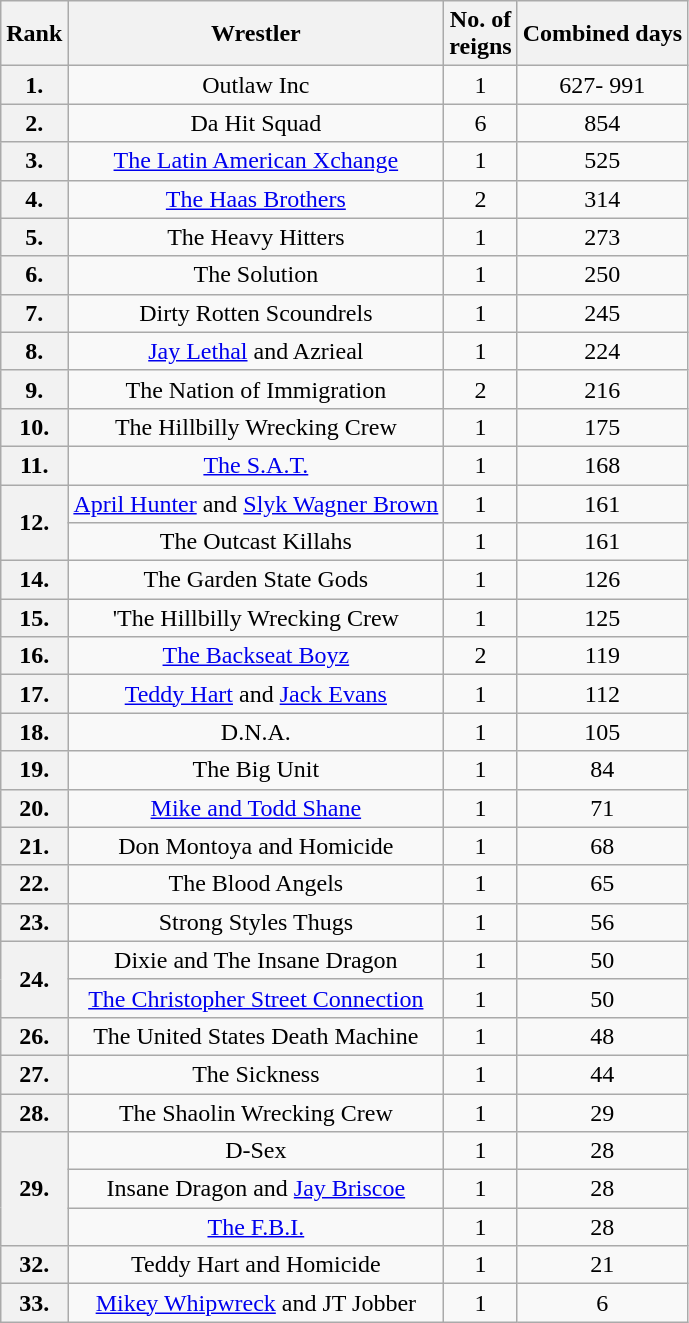<table class="wikitable sortable" style="text-align: center">
<tr>
<th>Rank</th>
<th>Wrestler</th>
<th>No. of<br>reigns</th>
<th>Combined days</th>
</tr>
<tr>
<th>1.</th>
<td>Outlaw Inc <br></td>
<td>1</td>
<td>627- 991</td>
</tr>
<tr>
<th>2.</th>
<td>Da Hit Squad<br></td>
<td>6</td>
<td>854</td>
</tr>
<tr>
<th>3.</th>
<td><a href='#'>The Latin American Xchange</a><br></td>
<td>1</td>
<td>525</td>
</tr>
<tr>
<th>4.</th>
<td><a href='#'>The Haas Brothers</a><br></td>
<td>2</td>
<td>314</td>
</tr>
<tr>
<th>5.</th>
<td>The Heavy Hitters<br></td>
<td>1</td>
<td>273</td>
</tr>
<tr>
<th>6.</th>
<td>The Solution<br></td>
<td>1</td>
<td>250</td>
</tr>
<tr>
<th>7.</th>
<td>Dirty Rotten Scoundrels<br></td>
<td>1</td>
<td>245</td>
</tr>
<tr>
<th>8.</th>
<td><a href='#'>Jay Lethal</a> and Azrieal</td>
<td>1</td>
<td>224</td>
</tr>
<tr>
<th>9.</th>
<td>The Nation of Immigration<br></td>
<td>2</td>
<td>216</td>
</tr>
<tr>
<th>10.</th>
<td>The Hillbilly Wrecking Crew<br></td>
<td>1</td>
<td>175</td>
</tr>
<tr>
<th>11.</th>
<td><a href='#'>The S.A.T.</a><br></td>
<td>1</td>
<td>168</td>
</tr>
<tr>
<th rowspan=2>12.</th>
<td><a href='#'>April Hunter</a> and <a href='#'>Slyk Wagner Brown</a></td>
<td>1</td>
<td>161</td>
</tr>
<tr>
<td>The Outcast Killahs<br></td>
<td>1</td>
<td>161</td>
</tr>
<tr>
<th>14.</th>
<td>The Garden State Gods<br></td>
<td>1</td>
<td>126</td>
</tr>
<tr>
<th>15.</th>
<td>'The Hillbilly Wrecking Crew<br></td>
<td>1</td>
<td>125</td>
</tr>
<tr>
<th>16.</th>
<td><a href='#'>The Backseat Boyz</a><br></td>
<td>2</td>
<td>119</td>
</tr>
<tr>
<th>17.</th>
<td><a href='#'>Teddy Hart</a> and <a href='#'>Jack Evans</a></td>
<td>1</td>
<td>112</td>
</tr>
<tr>
<th>18.</th>
<td>D.N.A.<br></td>
<td>1</td>
<td>105</td>
</tr>
<tr>
<th>19.</th>
<td>The Big Unit<br></td>
<td>1</td>
<td>84</td>
</tr>
<tr>
<th>20.</th>
<td><a href='#'>Mike and Todd Shane</a></td>
<td>1</td>
<td>71</td>
</tr>
<tr>
<th>21.</th>
<td>Don Montoya and Homicide</td>
<td>1</td>
<td>68</td>
</tr>
<tr>
<th>22.</th>
<td>The Blood Angels<br></td>
<td>1</td>
<td>65</td>
</tr>
<tr>
<th>23.</th>
<td>Strong Styles Thugs<br></td>
<td>1</td>
<td>56</td>
</tr>
<tr>
<th rowspan=2>24.</th>
<td>Dixie and The Insane Dragon</td>
<td>1</td>
<td>50</td>
</tr>
<tr>
<td><a href='#'>The Christopher Street Connection</a><br></td>
<td>1</td>
<td>50</td>
</tr>
<tr>
<th>26.</th>
<td>The United States Death Machine <br></td>
<td>1</td>
<td>48</td>
</tr>
<tr>
<th>27.</th>
<td>The Sickness<br></td>
<td>1</td>
<td>44</td>
</tr>
<tr>
<th>28.</th>
<td>The Shaolin Wrecking Crew</td>
<td>1</td>
<td>29</td>
</tr>
<tr>
<th rowspan=3>29.</th>
<td>D-Sex<br></td>
<td>1</td>
<td>28</td>
</tr>
<tr>
<td>Insane Dragon and <a href='#'>Jay Briscoe</a></td>
<td>1</td>
<td>28</td>
</tr>
<tr>
<td><a href='#'>The F.B.I.</a><br></td>
<td>1</td>
<td>28</td>
</tr>
<tr>
<th>32.</th>
<td>Teddy Hart and Homicide</td>
<td>1</td>
<td>21</td>
</tr>
<tr>
<th>33.</th>
<td><a href='#'>Mikey Whipwreck</a> and JT Jobber</td>
<td>1</td>
<td>6</td>
</tr>
</table>
